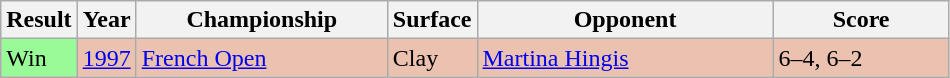<table class="sortable wikitable">
<tr>
<th style="width:40px">Result</th>
<th style="width:30px">Year</th>
<th style="width:160px">Championship</th>
<th style="width:50px">Surface</th>
<th style="width:190px">Opponent</th>
<th style="width:110px"  class="unsortable">Score</th>
</tr>
<tr style="background:#ebc2af;">
<td style="background:#98fb98;">Win</td>
<td><a href='#'>1997</a></td>
<td><a href='#'>French Open</a></td>
<td>Clay</td>
<td> <a href='#'>Martina Hingis</a></td>
<td>6–4, 6–2</td>
</tr>
</table>
